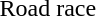<table>
<tr>
<td>Road race</td>
<td></td>
<td></td>
<td></td>
</tr>
</table>
